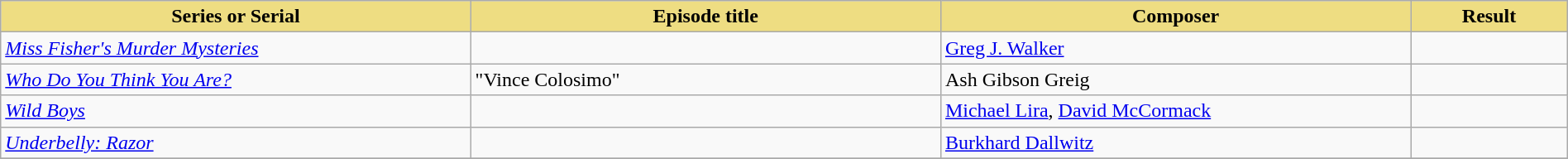<table class="wikitable" width=100%>
<tr>
<th style="width:30%;background:#EEDD82;">Series or Serial</th>
<th style="width:30%;background:#EEDD82;">Episode title</th>
<th style="width:30%;background:#EEDD82;">Composer</th>
<th style="width:10%;background:#EEDD82;">Result<br></th>
</tr>
<tr>
<td><em><a href='#'>Miss Fisher's Murder Mysteries</a></em></td>
<td></td>
<td><a href='#'>Greg J. Walker</a></td>
<td></td>
</tr>
<tr>
<td><em><a href='#'>Who Do You Think You Are?</a></em></td>
<td>"Vince Colosimo"</td>
<td>Ash Gibson Greig</td>
<td></td>
</tr>
<tr>
<td><em><a href='#'>Wild Boys</a></em></td>
<td></td>
<td><a href='#'>Michael Lira</a>, <a href='#'>David McCormack</a></td>
<td></td>
</tr>
<tr>
<td><em><a href='#'>Underbelly: Razor</a></em></td>
<td></td>
<td><a href='#'>Burkhard Dallwitz</a></td>
<td></td>
</tr>
<tr>
</tr>
</table>
